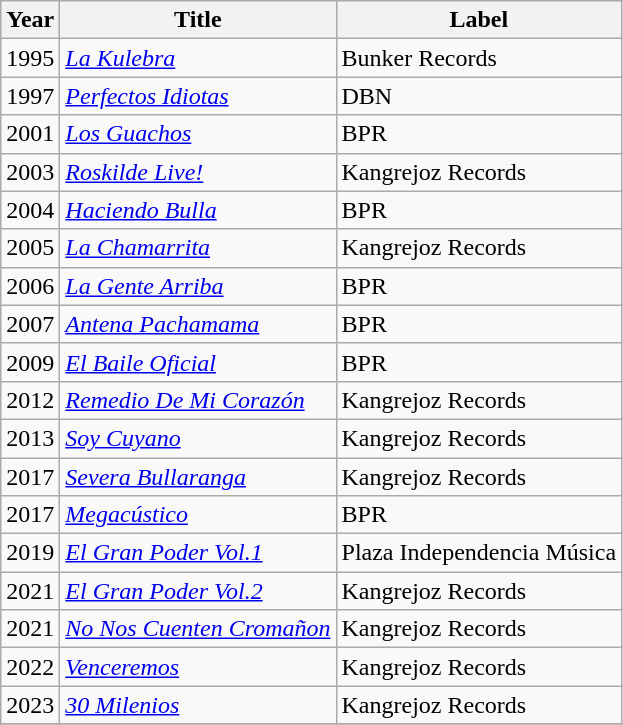<table class="wikitable">
<tr>
<th>Year</th>
<th>Title</th>
<th>Label</th>
</tr>
<tr>
<td>1995</td>
<td><em><a href='#'>La Kulebra</a></em></td>
<td>Bunker Records</td>
</tr>
<tr>
<td>1997</td>
<td><em><a href='#'>Perfectos Idiotas</a></em></td>
<td>DBN</td>
</tr>
<tr>
<td>2001</td>
<td><em><a href='#'>Los Guachos</a></em></td>
<td>BPR</td>
</tr>
<tr>
<td>2003</td>
<td><em><a href='#'>Roskilde Live!</a></em></td>
<td>Kangrejoz Records</td>
</tr>
<tr>
<td>2004</td>
<td><em><a href='#'>Haciendo Bulla</a></em></td>
<td>BPR</td>
</tr>
<tr>
<td>2005</td>
<td><em><a href='#'>La Chamarrita</a></em></td>
<td>Kangrejoz Records</td>
</tr>
<tr>
<td>2006</td>
<td><em><a href='#'>La Gente Arriba</a></em></td>
<td>BPR</td>
</tr>
<tr>
<td>2007</td>
<td><em><a href='#'>Antena Pachamama</a></em></td>
<td>BPR</td>
</tr>
<tr>
<td>2009</td>
<td><em><a href='#'>El Baile Oficial</a></em></td>
<td>BPR</td>
</tr>
<tr>
<td>2012</td>
<td><em><a href='#'>Remedio De Mi Corazón</a></em></td>
<td>Kangrejoz Records</td>
</tr>
<tr>
<td>2013</td>
<td><em><a href='#'>Soy Cuyano</a></em></td>
<td>Kangrejoz Records</td>
</tr>
<tr>
<td>2017</td>
<td><em><a href='#'>Severa Bullaranga</a></em></td>
<td>Kangrejoz Records</td>
</tr>
<tr>
<td>2017</td>
<td><em><a href='#'>Megacústico</a></em></td>
<td>BPR</td>
</tr>
<tr>
<td>2019</td>
<td><em><a href='#'>El Gran Poder Vol.1</a></em></td>
<td>Plaza Independencia Música</td>
</tr>
<tr>
<td>2021</td>
<td><em><a href='#'>El Gran Poder Vol.2</a></em></td>
<td>Kangrejoz Records</td>
</tr>
<tr>
<td>2021</td>
<td><em><a href='#'>No Nos Cuenten Cromañon</a></em></td>
<td>Kangrejoz Records</td>
</tr>
<tr>
<td>2022</td>
<td><em><a href='#'>Venceremos</a></em></td>
<td>Kangrejoz Records</td>
</tr>
<tr>
<td>2023</td>
<td><em><a href='#'>30 Milenios</a></em></td>
<td>Kangrejoz Records</td>
</tr>
<tr>
</tr>
</table>
